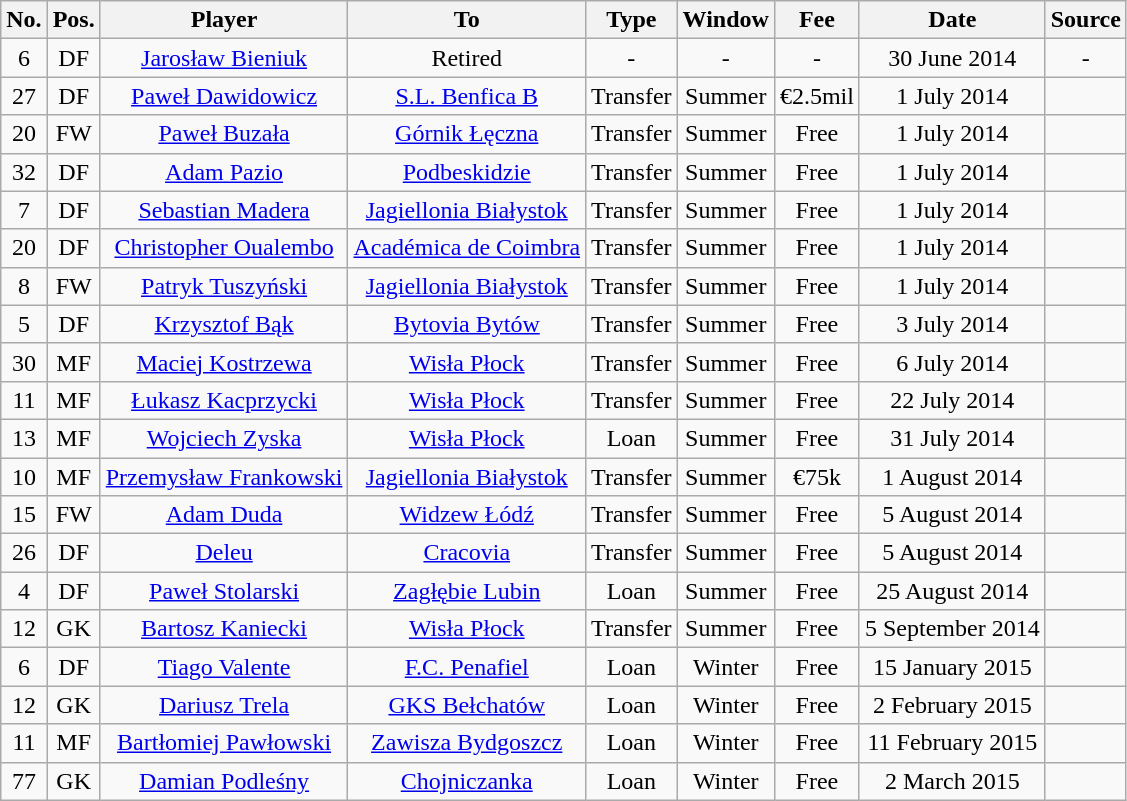<table class="wikitable" style="text-align: center">
<tr>
<th>No.</th>
<th>Pos.</th>
<th>Player</th>
<th>To</th>
<th>Type</th>
<th>Window</th>
<th>Fee</th>
<th>Date</th>
<th>Source</th>
</tr>
<tr>
<td>6</td>
<td>DF</td>
<td><a href='#'>Jarosław Bieniuk</a></td>
<td>Retired</td>
<td>-</td>
<td>-</td>
<td>-</td>
<td>30 June 2014</td>
<td>-</td>
</tr>
<tr>
<td>27</td>
<td>DF</td>
<td><a href='#'>Paweł Dawidowicz</a></td>
<td><a href='#'>S.L. Benfica B</a></td>
<td>Transfer</td>
<td>Summer</td>
<td>€2.5mil</td>
<td>1 July 2014</td>
<td></td>
</tr>
<tr>
<td>20</td>
<td>FW</td>
<td><a href='#'>Paweł Buzała</a></td>
<td><a href='#'>Górnik Łęczna</a></td>
<td>Transfer</td>
<td>Summer</td>
<td>Free</td>
<td>1 July 2014</td>
<td></td>
</tr>
<tr>
<td>32</td>
<td>DF</td>
<td><a href='#'>Adam Pazio</a></td>
<td><a href='#'>Podbeskidzie</a></td>
<td>Transfer</td>
<td>Summer</td>
<td>Free</td>
<td>1 July 2014</td>
<td></td>
</tr>
<tr>
<td>7</td>
<td>DF</td>
<td><a href='#'>Sebastian Madera</a></td>
<td><a href='#'>Jagiellonia Białystok</a></td>
<td>Transfer</td>
<td>Summer</td>
<td>Free</td>
<td>1 July 2014</td>
<td></td>
</tr>
<tr>
<td>20</td>
<td>DF</td>
<td><a href='#'>Christopher Oualembo</a></td>
<td><a href='#'>Académica de Coimbra</a></td>
<td>Transfer</td>
<td>Summer</td>
<td>Free</td>
<td>1 July 2014</td>
<td></td>
</tr>
<tr>
<td>8</td>
<td>FW</td>
<td><a href='#'>Patryk Tuszyński</a></td>
<td><a href='#'>Jagiellonia Białystok</a></td>
<td>Transfer</td>
<td>Summer</td>
<td>Free</td>
<td>1 July 2014</td>
<td></td>
</tr>
<tr>
<td>5</td>
<td>DF</td>
<td><a href='#'>Krzysztof Bąk</a></td>
<td><a href='#'>Bytovia Bytów</a></td>
<td>Transfer</td>
<td>Summer</td>
<td>Free</td>
<td>3 July 2014</td>
<td></td>
</tr>
<tr>
<td>30</td>
<td>MF</td>
<td><a href='#'>Maciej Kostrzewa</a></td>
<td><a href='#'>Wisła Płock</a></td>
<td>Transfer</td>
<td>Summer</td>
<td>Free</td>
<td>6 July 2014</td>
<td></td>
</tr>
<tr>
<td>11</td>
<td>MF</td>
<td><a href='#'>Łukasz Kacprzycki</a></td>
<td><a href='#'>Wisła Płock</a></td>
<td>Transfer</td>
<td>Summer</td>
<td>Free</td>
<td>22 July 2014</td>
<td></td>
</tr>
<tr>
<td>13</td>
<td>MF</td>
<td><a href='#'>Wojciech Zyska</a></td>
<td><a href='#'>Wisła Płock</a></td>
<td>Loan</td>
<td>Summer</td>
<td>Free</td>
<td>31 July 2014</td>
<td></td>
</tr>
<tr>
<td>10</td>
<td>MF</td>
<td><a href='#'>Przemysław Frankowski</a></td>
<td><a href='#'>Jagiellonia Białystok</a></td>
<td>Transfer</td>
<td>Summer</td>
<td>€75k</td>
<td>1 August 2014</td>
<td></td>
</tr>
<tr>
<td>15</td>
<td>FW</td>
<td><a href='#'>Adam Duda</a></td>
<td><a href='#'>Widzew Łódź</a></td>
<td>Transfer</td>
<td>Summer</td>
<td>Free</td>
<td>5 August 2014</td>
<td></td>
</tr>
<tr>
<td>26</td>
<td>DF</td>
<td><a href='#'>Deleu</a></td>
<td><a href='#'>Cracovia</a></td>
<td>Transfer</td>
<td>Summer</td>
<td>Free</td>
<td>5 August 2014</td>
<td></td>
</tr>
<tr>
<td>4</td>
<td>DF</td>
<td><a href='#'>Paweł Stolarski</a></td>
<td><a href='#'>Zagłębie Lubin</a></td>
<td>Loan</td>
<td>Summer</td>
<td>Free</td>
<td>25 August 2014</td>
<td></td>
</tr>
<tr>
<td>12</td>
<td>GK</td>
<td><a href='#'>Bartosz Kaniecki</a></td>
<td><a href='#'>Wisła Płock</a></td>
<td>Transfer</td>
<td>Summer</td>
<td>Free</td>
<td>5 September 2014</td>
<td></td>
</tr>
<tr>
<td>6</td>
<td>DF</td>
<td><a href='#'>Tiago Valente</a></td>
<td><a href='#'>F.C. Penafiel</a></td>
<td>Loan</td>
<td>Winter</td>
<td>Free</td>
<td>15 January 2015</td>
<td></td>
</tr>
<tr>
<td>12</td>
<td>GK</td>
<td><a href='#'>Dariusz Trela</a></td>
<td><a href='#'>GKS Bełchatów</a></td>
<td>Loan</td>
<td>Winter</td>
<td>Free</td>
<td>2 February 2015</td>
<td></td>
</tr>
<tr>
<td>11</td>
<td>MF</td>
<td><a href='#'>Bartłomiej Pawłowski</a></td>
<td><a href='#'>Zawisza Bydgoszcz</a></td>
<td>Loan</td>
<td>Winter</td>
<td>Free</td>
<td>11 February 2015</td>
<td></td>
</tr>
<tr>
<td>77</td>
<td>GK</td>
<td><a href='#'>Damian Podleśny</a></td>
<td><a href='#'>Chojniczanka</a></td>
<td>Loan</td>
<td>Winter</td>
<td>Free</td>
<td>2 March 2015</td>
<td></td>
</tr>
</table>
